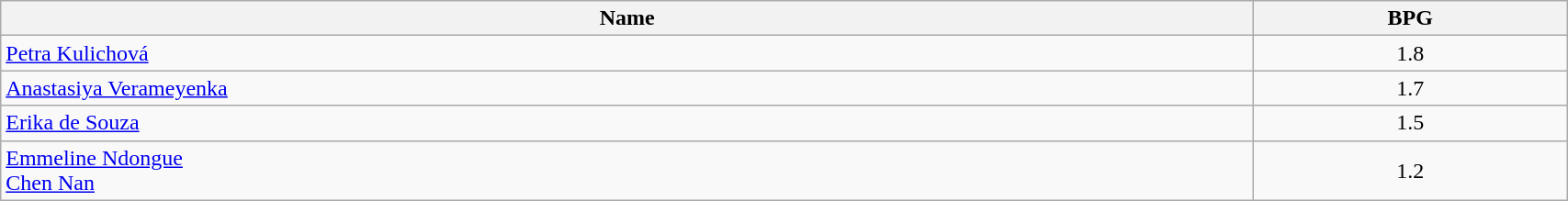<table class=wikitable width="90%">
<tr>
<th width="80%">Name</th>
<th width="20%">BPG</th>
</tr>
<tr>
<td> <a href='#'>Petra Kulichová</a></td>
<td align=center>1.8</td>
</tr>
<tr>
<td> <a href='#'>Anastasiya Verameyenka</a></td>
<td align=center>1.7</td>
</tr>
<tr>
<td> <a href='#'>Erika de Souza</a></td>
<td align=center>1.5</td>
</tr>
<tr>
<td> <a href='#'>Emmeline Ndongue</a><br> <a href='#'>Chen Nan</a></td>
<td align=center>1.2</td>
</tr>
</table>
